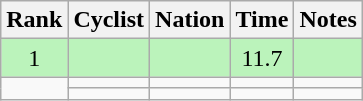<table class="wikitable sortable" style="text-align:center">
<tr>
<th>Rank</th>
<th>Cyclist</th>
<th>Nation</th>
<th>Time</th>
<th>Notes</th>
</tr>
<tr bgcolor=bbf3bb>
<td>1</td>
<td align=left></td>
<td align=left></td>
<td>11.7</td>
<td></td>
</tr>
<tr>
<td rowspan=2></td>
<td align=left></td>
<td align=left></td>
<td></td>
<td></td>
</tr>
<tr>
<td align=left></td>
<td align=left></td>
<td></td>
<td></td>
</tr>
</table>
